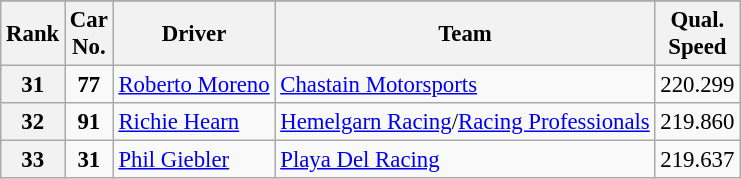<table class="wikitable" style="font-size:95%;">
<tr>
</tr>
<tr>
<th>Rank</th>
<th>Car<br>No.</th>
<th>Driver</th>
<th>Team</th>
<th>Qual.<br>Speed</th>
</tr>
<tr>
<th>31</th>
<td style="text-align:center"><strong>77</strong></td>
<td> <a href='#'>Roberto Moreno</a></td>
<td><a href='#'>Chastain Motorsports</a></td>
<td align=center>220.299</td>
</tr>
<tr>
<th>32</th>
<td style="text-align:center"><strong>91</strong></td>
<td> <a href='#'>Richie Hearn</a></td>
<td><a href='#'>Hemelgarn Racing</a>/<a href='#'>Racing Professionals</a></td>
<td align=center>219.860</td>
</tr>
<tr>
<th>33</th>
<td style="text-align:center"><strong>31</strong></td>
<td> <a href='#'>Phil Giebler</a></td>
<td><a href='#'>Playa Del Racing</a></td>
<td align=center>219.637</td>
</tr>
</table>
